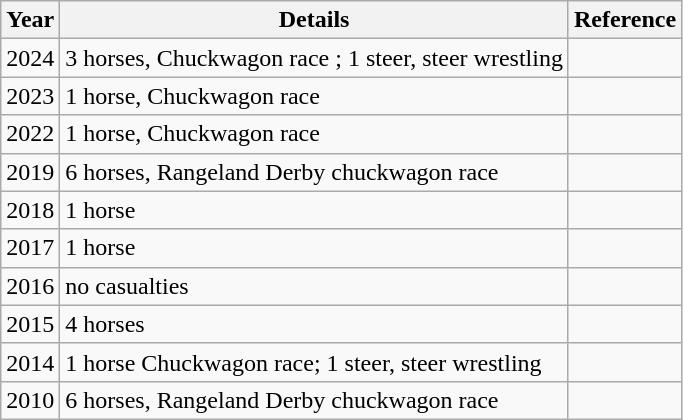<table class="wikitable">
<tr>
<th>Year</th>
<th>Details</th>
<th>Reference</th>
</tr>
<tr>
<td>2024</td>
<td>3 horses, Chuckwagon race ; 1 steer, steer wrestling</td>
<td></td>
</tr>
<tr>
<td>2023</td>
<td>1 horse, Chuckwagon race</td>
<td></td>
</tr>
<tr>
<td>2022</td>
<td>1 horse, Chuckwagon race</td>
<td></td>
</tr>
<tr>
<td>2019</td>
<td>6 horses, Rangeland Derby chuckwagon race</td>
<td></td>
</tr>
<tr>
<td>2018</td>
<td>1 horse</td>
<td></td>
</tr>
<tr>
<td>2017</td>
<td>1 horse</td>
<td></td>
</tr>
<tr>
<td>2016</td>
<td>no casualties</td>
<td></td>
</tr>
<tr>
<td>2015</td>
<td>4 horses</td>
<td></td>
</tr>
<tr>
<td>2014</td>
<td>1 horse Chuckwagon race; 1 steer, steer wrestling</td>
<td></td>
</tr>
<tr>
<td>2010</td>
<td>6 horses, Rangeland Derby chuckwagon race</td>
<td></td>
</tr>
</table>
